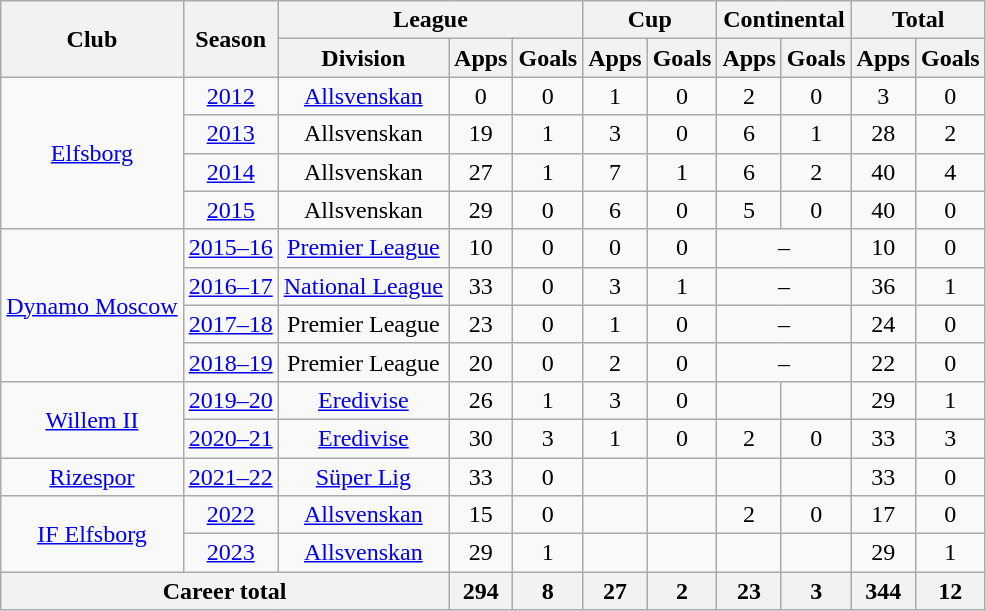<table class="wikitable" style="text-align:center">
<tr>
<th rowspan="2">Club</th>
<th rowspan="2">Season</th>
<th colspan="3">League</th>
<th colspan="2">Cup</th>
<th colspan="2">Continental</th>
<th colspan="2">Total</th>
</tr>
<tr>
<th>Division</th>
<th>Apps</th>
<th>Goals</th>
<th>Apps</th>
<th>Goals</th>
<th>Apps</th>
<th>Goals</th>
<th>Apps</th>
<th>Goals</th>
</tr>
<tr>
<td rowspan="4"><a href='#'>Elfsborg</a></td>
<td><a href='#'>2012</a></td>
<td><a href='#'>Allsvenskan</a></td>
<td>0</td>
<td>0</td>
<td>1</td>
<td>0</td>
<td>2</td>
<td>0</td>
<td>3</td>
<td>0</td>
</tr>
<tr>
<td><a href='#'>2013</a></td>
<td>Allsvenskan</td>
<td>19</td>
<td>1</td>
<td>3</td>
<td>0</td>
<td>6</td>
<td>1</td>
<td>28</td>
<td>2</td>
</tr>
<tr>
<td><a href='#'>2014</a></td>
<td>Allsvenskan</td>
<td>27</td>
<td>1</td>
<td>7</td>
<td>1</td>
<td>6</td>
<td>2</td>
<td>40</td>
<td>4</td>
</tr>
<tr>
<td><a href='#'>2015</a></td>
<td>Allsvenskan</td>
<td>29</td>
<td>0</td>
<td>6</td>
<td>0</td>
<td>5</td>
<td>0</td>
<td>40</td>
<td>0</td>
</tr>
<tr>
<td rowspan="4"><a href='#'>Dynamo Moscow</a></td>
<td><a href='#'>2015–16</a></td>
<td><a href='#'>Premier League</a></td>
<td>10</td>
<td>0</td>
<td>0</td>
<td>0</td>
<td colspan="2">–</td>
<td>10</td>
<td>0</td>
</tr>
<tr>
<td><a href='#'>2016–17</a></td>
<td><a href='#'>National League</a></td>
<td>33</td>
<td>0</td>
<td>3</td>
<td>1</td>
<td colspan="2">–</td>
<td>36</td>
<td>1</td>
</tr>
<tr>
<td><a href='#'>2017–18</a></td>
<td>Premier League</td>
<td>23</td>
<td>0</td>
<td>1</td>
<td>0</td>
<td colspan="2">–</td>
<td>24</td>
<td>0</td>
</tr>
<tr>
<td><a href='#'>2018–19</a></td>
<td>Premier League</td>
<td>20</td>
<td>0</td>
<td>2</td>
<td>0</td>
<td colspan="2">–</td>
<td>22</td>
<td>0</td>
</tr>
<tr>
<td rowspan="2"><a href='#'>Willem II</a></td>
<td><a href='#'>2019–20</a></td>
<td><a href='#'>Eredivise</a></td>
<td>26</td>
<td>1</td>
<td>3</td>
<td>0</td>
<td></td>
<td></td>
<td>29</td>
<td>1</td>
</tr>
<tr>
<td><a href='#'>2020–21</a></td>
<td><a href='#'>Eredivise</a></td>
<td>30</td>
<td>3</td>
<td>1</td>
<td>0</td>
<td>2</td>
<td>0</td>
<td>33</td>
<td>3</td>
</tr>
<tr>
<td><a href='#'>Rizespor</a></td>
<td><a href='#'>2021–22</a></td>
<td><a href='#'>Süper Lig</a></td>
<td>33</td>
<td>0</td>
<td></td>
<td></td>
<td></td>
<td></td>
<td>33</td>
<td>0</td>
</tr>
<tr>
<td rowspan="2"><a href='#'>IF Elfsborg</a></td>
<td><a href='#'>2022</a></td>
<td><a href='#'>Allsvenskan</a></td>
<td>15</td>
<td>0</td>
<td></td>
<td></td>
<td>2</td>
<td>0</td>
<td>17</td>
<td>0</td>
</tr>
<tr>
<td><a href='#'>2023</a></td>
<td><a href='#'>Allsvenskan</a></td>
<td>29</td>
<td>1</td>
<td></td>
<td></td>
<td></td>
<td></td>
<td>29</td>
<td>1</td>
</tr>
<tr>
<th colspan="3">Career total</th>
<th>294</th>
<th>8</th>
<th>27</th>
<th>2</th>
<th>23</th>
<th>3</th>
<th>344</th>
<th>12</th>
</tr>
</table>
